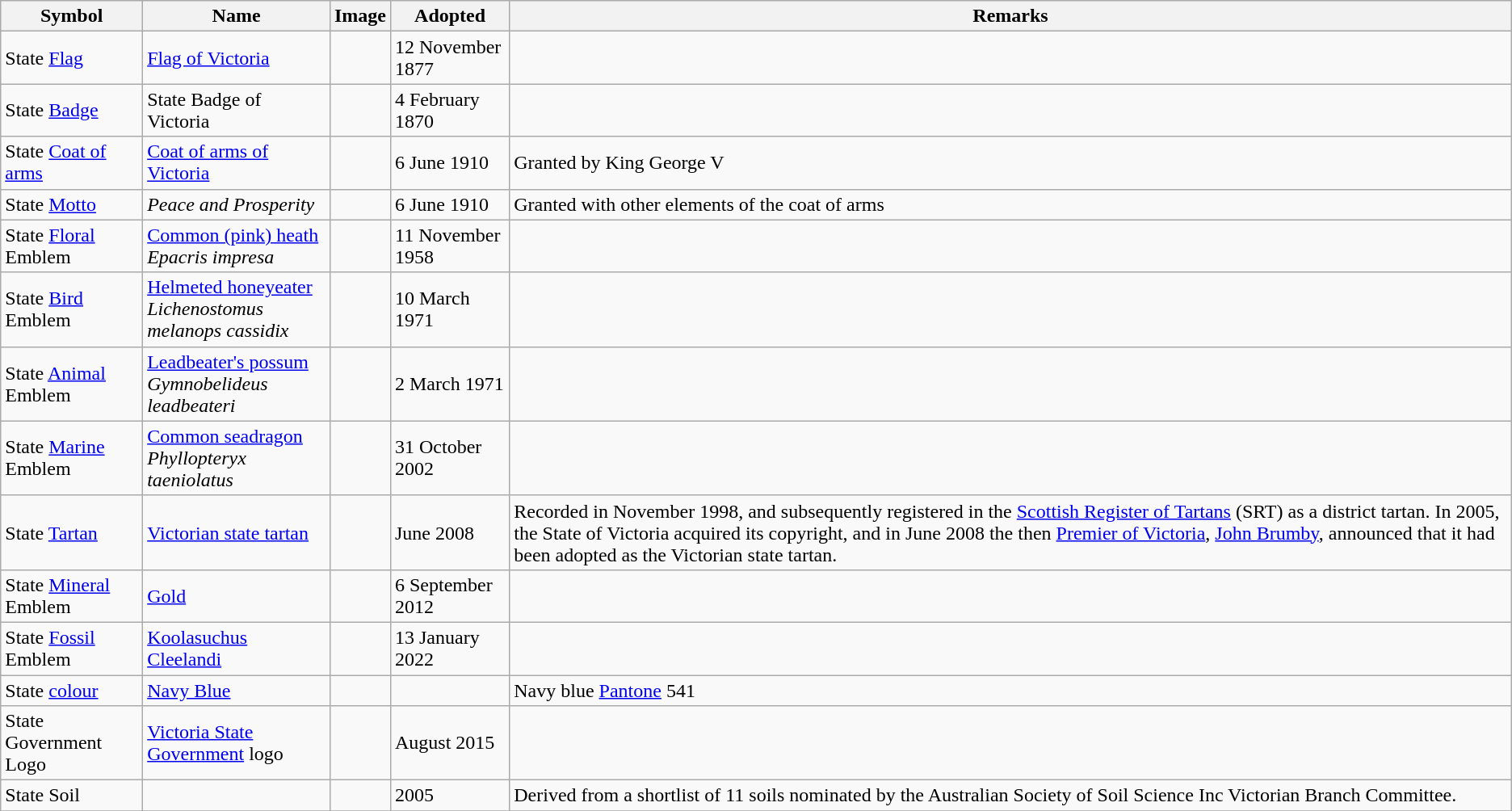<table class="wikitable" border="1">
<tr>
<th>Symbol</th>
<th>Name</th>
<th>Image</th>
<th>Adopted</th>
<th>Remarks</th>
</tr>
<tr>
<td>State <a href='#'>Flag</a></td>
<td><a href='#'>Flag of Victoria</a></td>
<td></td>
<td>12 November 1877</td>
<td></td>
</tr>
<tr>
<td>State <a href='#'>Badge</a></td>
<td>State Badge of Victoria</td>
<td></td>
<td>4 February 1870</td>
<td></td>
</tr>
<tr>
<td>State <a href='#'>Coat of arms</a></td>
<td><a href='#'>Coat of arms of Victoria</a></td>
<td></td>
<td>6 June 1910</td>
<td>Granted by King George V</td>
</tr>
<tr>
<td>State <a href='#'>Motto</a></td>
<td><em>Peace and Prosperity</em></td>
<td></td>
<td>6 June 1910</td>
<td>Granted with other elements of the coat of arms</td>
</tr>
<tr>
<td>State <a href='#'>Floral</a> Emblem</td>
<td><a href='#'>Common (pink) heath</a><br> <em>Epacris impresa</em></td>
<td></td>
<td>11 November 1958</td>
<td></td>
</tr>
<tr>
<td>State <a href='#'>Bird</a> Emblem</td>
<td><a href='#'>Helmeted honeyeater</a><br><em>Lichenostomus melanops cassidix</em></td>
<td></td>
<td>10 March 1971</td>
<td></td>
</tr>
<tr>
<td>State <a href='#'>Animal</a> Emblem</td>
<td><a href='#'>Leadbeater's possum</a><br><em>Gymnobelideus leadbeateri</em></td>
<td></td>
<td>2 March 1971</td>
<td></td>
</tr>
<tr>
<td>State <a href='#'>Marine</a> Emblem</td>
<td><a href='#'>Common seadragon</a><br><em>Phyllopteryx taeniolatus</em></td>
<td></td>
<td>31 October 2002</td>
<td></td>
</tr>
<tr>
<td>State <a href='#'>Tartan</a></td>
<td><a href='#'>Victorian state tartan</a></td>
<td></td>
<td>June 2008</td>
<td>Recorded in November 1998, and subsequently registered in the <a href='#'>Scottish Register of Tartans</a> (SRT) as a district tartan. In 2005, the State of Victoria acquired its copyright, and in June 2008 the then <a href='#'>Premier of Victoria</a>, <a href='#'>John Brumby</a>, announced that it had been adopted as the Victorian state tartan.</td>
</tr>
<tr>
<td>State <a href='#'>Mineral</a> Emblem</td>
<td><a href='#'>Gold</a></td>
<td></td>
<td>6 September 2012</td>
<td></td>
</tr>
<tr>
<td>State <a href='#'>Fossil</a> Emblem</td>
<td><a href='#'>Koolasuchus Cleelandi</a></td>
<td></td>
<td>13 January 2022</td>
<td></td>
</tr>
<tr>
<td>State <a href='#'>colour</a></td>
<td><a href='#'>Navy Blue</a></td>
<td align=center></td>
<td></td>
<td>Navy blue <a href='#'>Pantone</a> 541</td>
</tr>
<tr>
<td>State Government Logo</td>
<td><a href='#'>Victoria State Government</a> logo</td>
<td></td>
<td>August 2015</td>
<td></td>
</tr>
<tr>
<td>State Soil</td>
<td></td>
<td></td>
<td>2005</td>
<td>Derived from a shortlist of 11 soils nominated by the Australian Society of Soil Science Inc Victorian Branch Committee.</td>
</tr>
<tr>
</tr>
</table>
